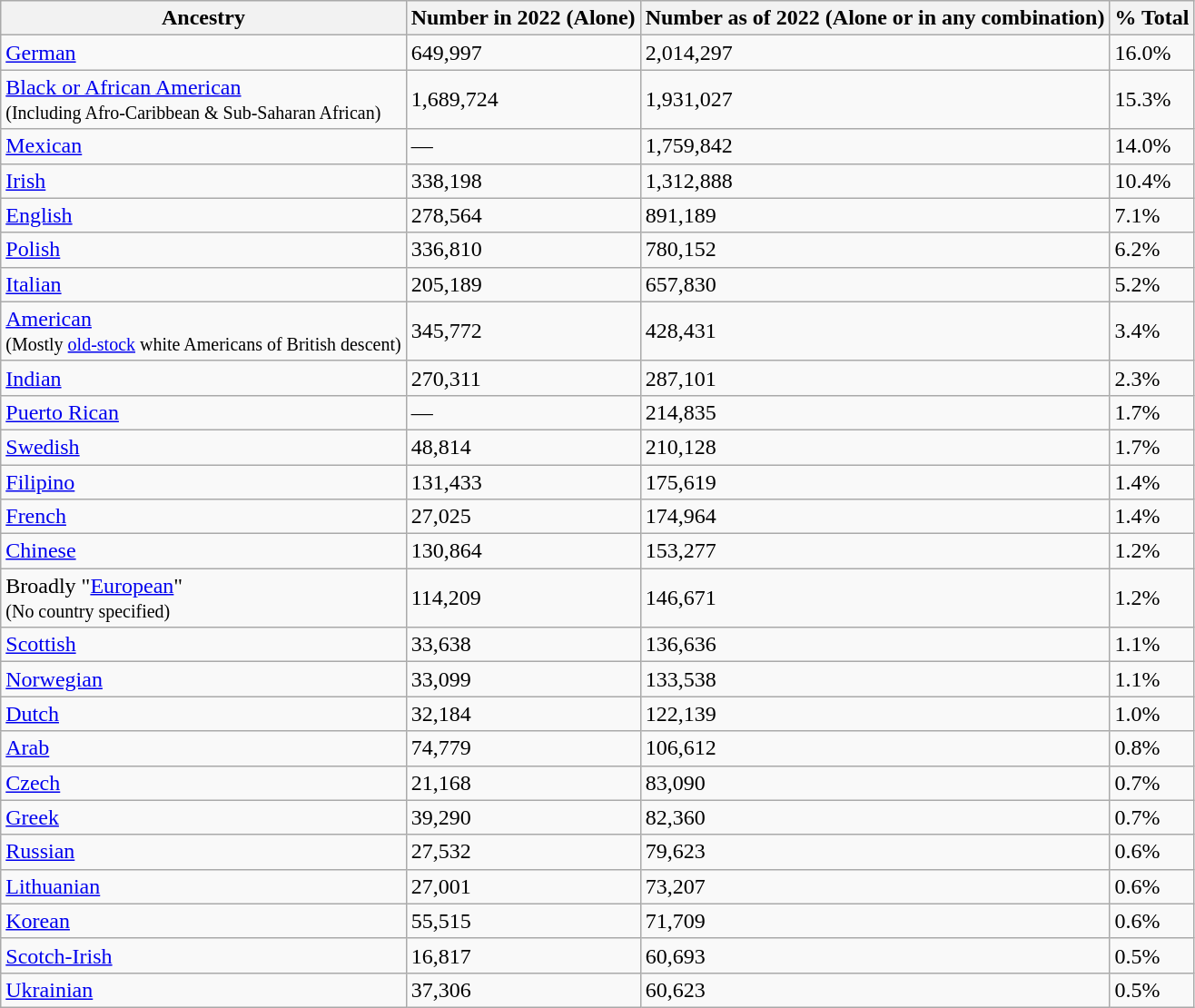<table class="wikitable sortable">
<tr>
<th>Ancestry</th>
<th>Number in 2022 (Alone)</th>
<th>Number as of 2022 (Alone or in any combination)</th>
<th>% Total</th>
</tr>
<tr>
<td><a href='#'>German</a></td>
<td>649,997</td>
<td>2,014,297</td>
<td>16.0%</td>
</tr>
<tr>
<td><a href='#'>Black or African American</a><br><small>(Including Afro-Caribbean & Sub-Saharan African)</small></td>
<td>1,689,724</td>
<td>1,931,027</td>
<td>15.3%</td>
</tr>
<tr>
<td><a href='#'>Mexican</a></td>
<td>—</td>
<td>1,759,842</td>
<td>14.0%</td>
</tr>
<tr>
<td><a href='#'>Irish</a></td>
<td>338,198</td>
<td>1,312,888</td>
<td>10.4%</td>
</tr>
<tr>
<td><a href='#'>English</a></td>
<td>278,564</td>
<td>891,189</td>
<td>7.1%</td>
</tr>
<tr>
<td><a href='#'>Polish</a></td>
<td>336,810</td>
<td>780,152</td>
<td>6.2%</td>
</tr>
<tr>
<td><a href='#'>Italian</a></td>
<td>205,189</td>
<td>657,830</td>
<td>5.2%</td>
</tr>
<tr>
<td><a href='#'>American</a><br><small>(Mostly <a href='#'>old-stock</a> white Americans of British descent)</small></td>
<td>345,772</td>
<td>428,431</td>
<td>3.4%</td>
</tr>
<tr>
<td><a href='#'>Indian</a></td>
<td>270,311</td>
<td>287,101</td>
<td>2.3%</td>
</tr>
<tr>
<td><a href='#'>Puerto Rican</a></td>
<td>—</td>
<td>214,835</td>
<td>1.7%</td>
</tr>
<tr>
<td><a href='#'>Swedish</a></td>
<td>48,814</td>
<td>210,128</td>
<td>1.7%</td>
</tr>
<tr>
<td><a href='#'>Filipino</a></td>
<td>131,433</td>
<td>175,619</td>
<td>1.4%</td>
</tr>
<tr>
<td><a href='#'>French</a></td>
<td>27,025</td>
<td>174,964</td>
<td>1.4%</td>
</tr>
<tr>
<td><a href='#'>Chinese</a></td>
<td>130,864</td>
<td>153,277</td>
<td>1.2%</td>
</tr>
<tr>
<td>Broadly "<a href='#'>European</a>"<br><small>(No country specified)</small></td>
<td>114,209</td>
<td>146,671</td>
<td>1.2%</td>
</tr>
<tr>
<td><a href='#'>Scottish</a></td>
<td>33,638</td>
<td>136,636</td>
<td>1.1%</td>
</tr>
<tr>
<td><a href='#'>Norwegian</a></td>
<td>33,099</td>
<td>133,538</td>
<td>1.1%</td>
</tr>
<tr>
<td><a href='#'>Dutch</a></td>
<td>32,184</td>
<td>122,139</td>
<td>1.0%</td>
</tr>
<tr>
<td><a href='#'>Arab</a></td>
<td>74,779</td>
<td>106,612</td>
<td>0.8%</td>
</tr>
<tr>
<td><a href='#'>Czech</a></td>
<td>21,168</td>
<td>83,090</td>
<td>0.7%</td>
</tr>
<tr>
<td><a href='#'>Greek</a></td>
<td>39,290</td>
<td>82,360</td>
<td>0.7%</td>
</tr>
<tr>
<td><a href='#'>Russian</a></td>
<td>27,532</td>
<td>79,623</td>
<td>0.6%</td>
</tr>
<tr>
<td><a href='#'>Lithuanian</a></td>
<td>27,001</td>
<td>73,207</td>
<td>0.6%</td>
</tr>
<tr>
<td><a href='#'>Korean</a></td>
<td>55,515</td>
<td>71,709</td>
<td>0.6%</td>
</tr>
<tr>
<td><a href='#'>Scotch-Irish</a></td>
<td>16,817</td>
<td>60,693</td>
<td>0.5%</td>
</tr>
<tr>
<td><a href='#'>Ukrainian</a></td>
<td>37,306</td>
<td>60,623</td>
<td>0.5%</td>
</tr>
</table>
